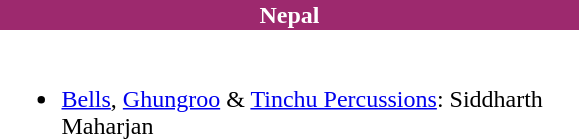<table style="border-spacing: 2px; border: 0px;">
<tr>
<th style="color:white; width:24em; background:#9D296E; text-align:center">Nepal</th>
</tr>
<tr>
<td colspan="2"><br><ul><li><a href='#'>Bells</a>, <a href='#'>Ghungroo</a> & <a href='#'>Tinchu Percussions</a>: Siddharth Maharjan</li></ul></td>
</tr>
</table>
